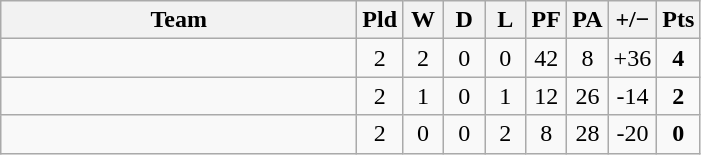<table class="wikitable" style="text-align:center">
<tr>
<th width="230">Team</th>
<th width="20">Pld</th>
<th width="20">W</th>
<th width="20">D</th>
<th width="20">L</th>
<th width="20">PF</th>
<th width="20">PA</th>
<th width="25">+/−</th>
<th width="20">Pts</th>
</tr>
<tr>
<td style="text-align:left;"></td>
<td>2</td>
<td>2</td>
<td>0</td>
<td>0</td>
<td>42</td>
<td>8</td>
<td>+36</td>
<td><strong>4</strong></td>
</tr>
<tr>
<td style="text-align:left;"></td>
<td>2</td>
<td>1</td>
<td>0</td>
<td>1</td>
<td>12</td>
<td>26</td>
<td>-14</td>
<td><strong>2</strong></td>
</tr>
<tr>
<td style="text-align:left;"></td>
<td>2</td>
<td>0</td>
<td>0</td>
<td>2</td>
<td>8</td>
<td>28</td>
<td>-20</td>
<td><strong>0</strong></td>
</tr>
</table>
